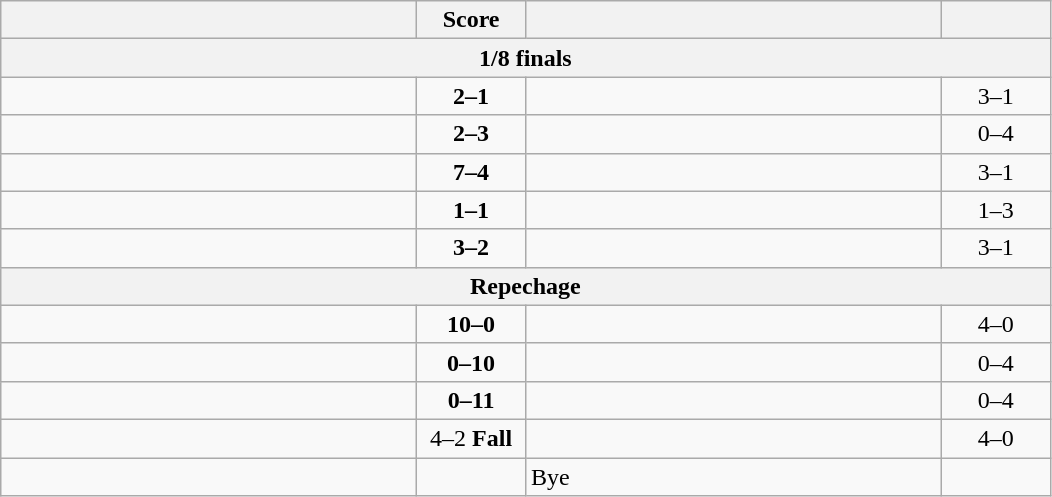<table class="wikitable" style="text-align: left; ">
<tr>
<th align="right" width="270"></th>
<th width="65">Score</th>
<th align="left" width="270"></th>
<th width="65"></th>
</tr>
<tr>
<th colspan=4>1/8 finals</th>
</tr>
<tr>
<td><strong></strong></td>
<td align="center"><strong>2–1</strong></td>
<td></td>
<td align=center>3–1 <strong></strong></td>
</tr>
<tr>
<td></td>
<td align="center"><strong>2–3</strong></td>
<td><strong></strong></td>
<td align=center>0–4 <strong></strong></td>
</tr>
<tr>
<td><strong></strong></td>
<td align="center"><strong>7–4</strong></td>
<td></td>
<td align=center>3–1 <strong></strong></td>
</tr>
<tr>
<td></td>
<td align="center"><strong>1–1</strong></td>
<td><strong></strong></td>
<td align=center>1–3 <strong></strong></td>
</tr>
<tr>
<td><strong></strong></td>
<td align="center"><strong>3–2</strong></td>
<td></td>
<td align=center>3–1 <strong></strong></td>
</tr>
<tr>
<th colspan=4>Repechage</th>
</tr>
<tr>
<td><strong></strong></td>
<td align="center"><strong>10–0</strong></td>
<td></td>
<td align=center>4–0 <strong></strong></td>
</tr>
<tr>
<td></td>
<td align="center"><strong>0–10</strong></td>
<td><strong></strong></td>
<td align=center>0–4 <strong></strong></td>
</tr>
<tr>
<td></td>
<td align="center"><strong>0–11</strong></td>
<td><strong></strong></td>
<td align=center>0–4 <strong></strong></td>
</tr>
<tr>
<td><strong></strong></td>
<td align="center">4–2 <strong>Fall</strong></td>
<td></td>
<td align=center>4–0 <strong></strong></td>
</tr>
<tr>
<td><strong></strong></td>
<td></td>
<td>Bye</td>
<td></td>
</tr>
</table>
